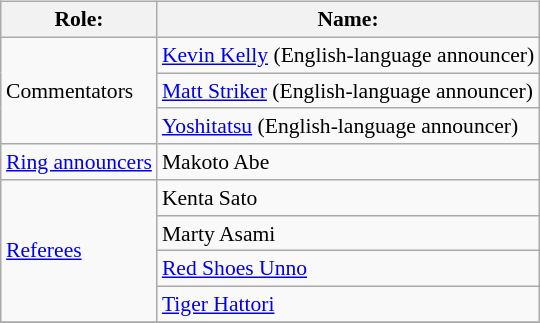<table class=wikitable style="font-size:90%; margin: 0.5em 0 0.5em 1em; float: right; clear: right;">
<tr>
<th>Role:</th>
<th>Name:</th>
</tr>
<tr>
<td rowspan=3>Commentators</td>
<td><a href='#'>Kevin Kelly</a> (English-language announcer)</td>
</tr>
<tr>
<td><a href='#'>Matt Striker</a> (English-language announcer)</td>
</tr>
<tr>
<td><a href='#'>Yoshitatsu</a> (English-language announcer)</td>
</tr>
<tr>
<td rowspan=1><a href='#'>Ring announcers</a></td>
<td>Makoto Abe</td>
</tr>
<tr>
<td rowspan=4><a href='#'>Referees</a></td>
<td>Kenta Sato</td>
</tr>
<tr>
<td>Marty Asami</td>
</tr>
<tr>
<td><a href='#'>Red Shoes Unno</a></td>
</tr>
<tr>
<td><a href='#'>Tiger Hattori</a></td>
</tr>
<tr>
</tr>
</table>
